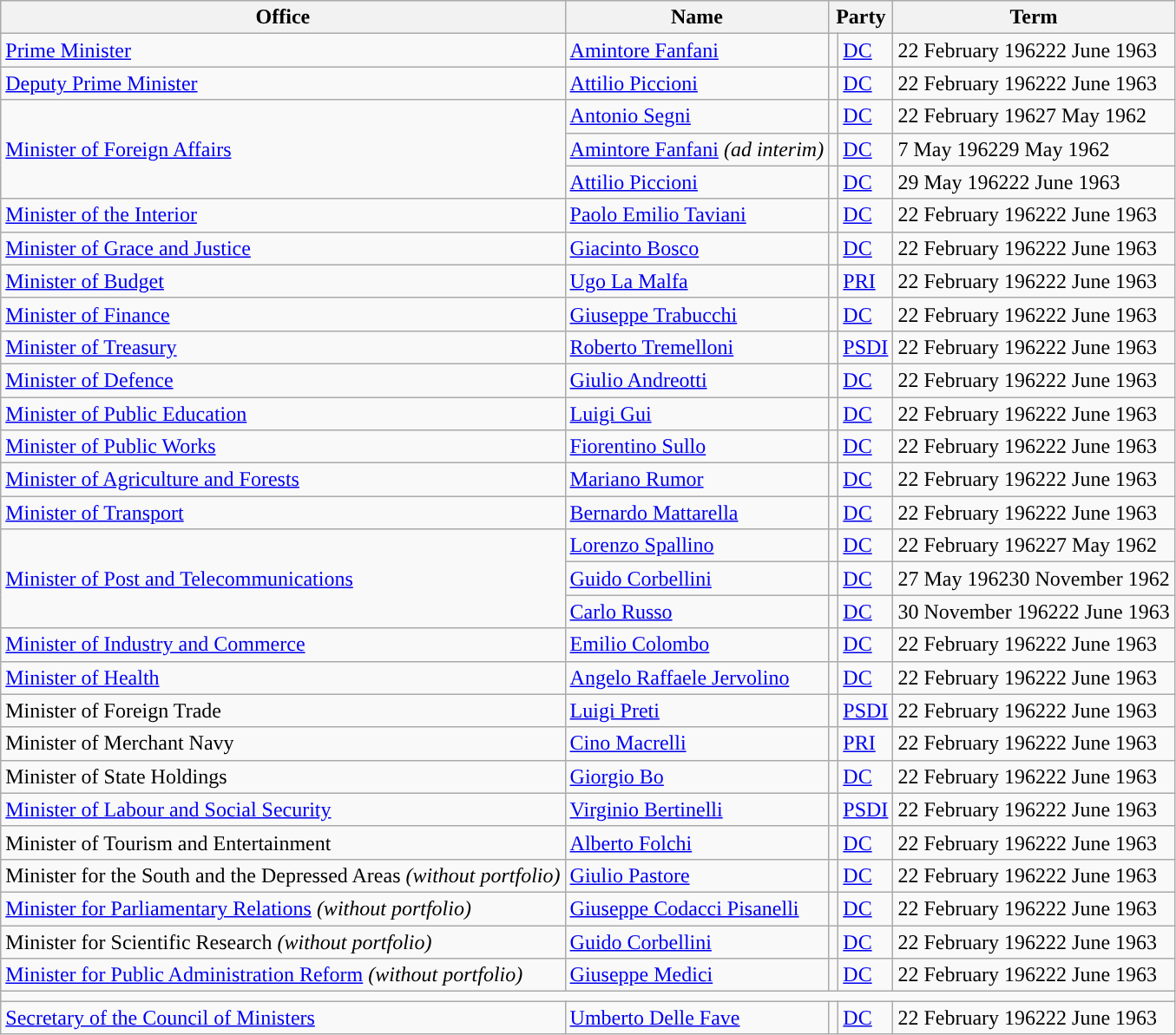<table class="wikitable">
<tr>
<th>Office</th>
<th>Name</th>
<th colspan=2>Party</th>
<th>Term</th>
</tr>
<tr>
<td><a href='#'>Prime Minister</a></td>
<td><a href='#'>Amintore Fanfani</a></td>
<td></td>
<td><a href='#'>DC</a></td>
<td>22 February 196222 June 1963</td>
</tr>
<tr>
<td><a href='#'>Deputy Prime Minister</a></td>
<td><a href='#'>Attilio Piccioni</a></td>
<td style="color:inherit;background:"></td>
<td><a href='#'>DC</a></td>
<td>22 February 196222 June 1963</td>
</tr>
<tr>
<td rowspan=3><a href='#'>Minister of Foreign Affairs</a></td>
<td><a href='#'>Antonio Segni</a></td>
<td style="color:inherit;background:"></td>
<td><a href='#'>DC</a></td>
<td>22 February 19627 May 1962</td>
</tr>
<tr>
<td><a href='#'>Amintore Fanfani</a> <em>(ad interim)</em></td>
<td style="color:inherit;background:"></td>
<td><a href='#'>DC</a></td>
<td>7 May 196229 May 1962</td>
</tr>
<tr>
<td><a href='#'>Attilio Piccioni</a></td>
<td style="color:inherit;background:"></td>
<td><a href='#'>DC</a></td>
<td>29 May 196222 June 1963</td>
</tr>
<tr>
<td><a href='#'>Minister of the Interior</a></td>
<td><a href='#'>Paolo Emilio Taviani</a></td>
<td style="color:inherit;background:"></td>
<td><a href='#'>DC</a></td>
<td>22 February 196222 June 1963</td>
</tr>
<tr>
<td><a href='#'>Minister of Grace and Justice</a></td>
<td><a href='#'>Giacinto Bosco</a></td>
<td style="color:inherit;background:"></td>
<td><a href='#'>DC</a></td>
<td>22 February 196222 June 1963</td>
</tr>
<tr>
<td><a href='#'>Minister of Budget</a></td>
<td><a href='#'>Ugo La Malfa</a></td>
<td style="color:inherit;background:"></td>
<td><a href='#'>PRI</a></td>
<td>22 February 196222 June 1963</td>
</tr>
<tr>
<td><a href='#'>Minister of Finance</a></td>
<td><a href='#'>Giuseppe Trabucchi</a></td>
<td style="color:inherit;background:"></td>
<td><a href='#'>DC</a></td>
<td>22 February 196222 June 1963</td>
</tr>
<tr>
<td><a href='#'>Minister of Treasury</a></td>
<td><a href='#'>Roberto Tremelloni</a></td>
<td style="color:inherit;background:"></td>
<td><a href='#'>PSDI</a></td>
<td>22 February 196222 June 1963</td>
</tr>
<tr>
<td><a href='#'>Minister of Defence</a></td>
<td><a href='#'>Giulio Andreotti</a></td>
<td style="color:inherit;background:"></td>
<td><a href='#'>DC</a></td>
<td>22 February 196222 June 1963</td>
</tr>
<tr>
<td><a href='#'>Minister of Public Education</a></td>
<td><a href='#'>Luigi Gui</a></td>
<td style="color:inherit;background:"></td>
<td><a href='#'>DC</a></td>
<td>22 February 196222 June 1963</td>
</tr>
<tr>
<td><a href='#'>Minister of Public Works</a></td>
<td><a href='#'>Fiorentino Sullo</a></td>
<td style="color:inherit;background:"></td>
<td><a href='#'>DC</a></td>
<td>22 February 196222 June 1963</td>
</tr>
<tr>
<td><a href='#'>Minister of Agriculture and Forests</a></td>
<td><a href='#'>Mariano Rumor</a></td>
<td style="color:inherit;background:"></td>
<td><a href='#'>DC</a></td>
<td>22 February 196222 June 1963</td>
</tr>
<tr>
<td><a href='#'>Minister of Transport</a></td>
<td><a href='#'>Bernardo Mattarella</a></td>
<td style="color:inherit;background:"></td>
<td><a href='#'>DC</a></td>
<td>22 February 196222 June 1963</td>
</tr>
<tr>
<td rowspan=3><a href='#'>Minister of Post and Telecommunications</a></td>
<td><a href='#'>Lorenzo Spallino</a></td>
<td style="color:inherit;background:"></td>
<td><a href='#'>DC</a></td>
<td>22 February 196227 May 1962</td>
</tr>
<tr>
<td><a href='#'>Guido Corbellini</a></td>
<td style="color:inherit;background:"></td>
<td><a href='#'>DC</a></td>
<td>27 May 196230 November 1962</td>
</tr>
<tr>
<td><a href='#'>Carlo Russo</a></td>
<td style="color:inherit;background:"></td>
<td><a href='#'>DC</a></td>
<td>30 November 196222 June 1963</td>
</tr>
<tr>
<td><a href='#'>Minister of Industry and Commerce</a></td>
<td><a href='#'>Emilio Colombo</a></td>
<td style="color:inherit;background:"></td>
<td><a href='#'>DC</a></td>
<td>22 February 196222 June 1963</td>
</tr>
<tr>
<td><a href='#'>Minister of Health</a></td>
<td><a href='#'>Angelo Raffaele Jervolino</a></td>
<td style="color:inherit;background:"></td>
<td><a href='#'>DC</a></td>
<td>22 February 196222 June 1963</td>
</tr>
<tr>
<td>Minister of Foreign Trade</td>
<td><a href='#'>Luigi Preti</a></td>
<td style="color:inherit;background:"></td>
<td><a href='#'>PSDI</a></td>
<td>22 February 196222 June 1963</td>
</tr>
<tr>
<td>Minister of Merchant Navy</td>
<td><a href='#'>Cino Macrelli</a></td>
<td style="color:inherit;background:"></td>
<td><a href='#'>PRI</a></td>
<td>22 February 196222 June 1963</td>
</tr>
<tr>
<td>Minister of State Holdings</td>
<td><a href='#'>Giorgio Bo</a></td>
<td style="color:inherit;background:"></td>
<td><a href='#'>DC</a></td>
<td>22 February 196222 June 1963</td>
</tr>
<tr>
<td><a href='#'>Minister of Labour and Social Security</a></td>
<td><a href='#'>Virginio Bertinelli</a></td>
<td style="color:inherit;background:"></td>
<td><a href='#'>PSDI</a></td>
<td>22 February 196222 June 1963</td>
</tr>
<tr>
<td>Minister of Tourism and Entertainment</td>
<td><a href='#'>Alberto Folchi</a></td>
<td style="color:inherit;background:"></td>
<td><a href='#'>DC</a></td>
<td>22 February 196222 June 1963</td>
</tr>
<tr>
<td>Minister for the South and the Depressed Areas <em>(without portfolio)</em></td>
<td><a href='#'>Giulio Pastore</a></td>
<td style="color:inherit;background:"></td>
<td><a href='#'>DC</a></td>
<td>22 February 196222 June 1963</td>
</tr>
<tr>
<td><a href='#'>Minister for Parliamentary Relations</a> <em>(without portfolio)</em></td>
<td><a href='#'>Giuseppe Codacci Pisanelli</a></td>
<td style="color:inherit;background:"></td>
<td><a href='#'>DC</a></td>
<td>22 February 196222 June 1963</td>
</tr>
<tr>
<td>Minister for Scientific Research <em>(without portfolio)</em></td>
<td><a href='#'>Guido Corbellini</a></td>
<td style="color:inherit;background:"></td>
<td><a href='#'>DC</a></td>
<td>22 February 196222 June 1963</td>
</tr>
<tr>
<td><a href='#'>Minister for Public Administration Reform</a> <em>(without portfolio)</em></td>
<td><a href='#'>Giuseppe Medici</a></td>
<td style="color:inherit;background:"></td>
<td><a href='#'>DC</a></td>
<td>22 February 196222 June 1963</td>
</tr>
<tr>
<td colspan="5"></td>
</tr>
<tr>
<td><a href='#'>Secretary of the Council of Ministers</a></td>
<td><a href='#'>Umberto Delle Fave</a></td>
<td style="color:inherit;background:"></td>
<td><a href='#'>DC</a></td>
<td>22 February 196222 June 1963</td>
</tr>
</table>
